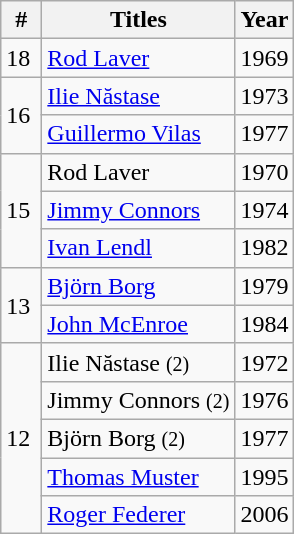<table class="wikitable" style="display:inline-table;">
<tr>
<th width=20>#</th>
<th>Titles</th>
<th>Year</th>
</tr>
<tr>
<td>18</td>
<td> <a href='#'>Rod Laver</a></td>
<td>1969</td>
</tr>
<tr>
<td rowspan=2>16</td>
<td> <a href='#'>Ilie Năstase</a></td>
<td>1973</td>
</tr>
<tr>
<td> <a href='#'>Guillermo Vilas</a></td>
<td>1977</td>
</tr>
<tr>
<td rowspan=3>15</td>
<td> Rod Laver</td>
<td>1970</td>
</tr>
<tr>
<td> <a href='#'>Jimmy Connors</a></td>
<td>1974</td>
</tr>
<tr>
<td> <a href='#'>Ivan Lendl</a></td>
<td>1982</td>
</tr>
<tr>
<td rowspan="2">13</td>
<td> <a href='#'>Björn Borg</a></td>
<td>1979<br></td>
</tr>
<tr>
<td> <a href='#'>John McEnroe</a></td>
<td>1984</td>
</tr>
<tr>
<td rowspan=5>12</td>
<td> Ilie Năstase <small>(2)</small></td>
<td>1972</td>
</tr>
<tr>
<td> Jimmy Connors <small>(2)</small></td>
<td>1976</td>
</tr>
<tr>
<td> Björn Borg <small>(2)</small></td>
<td>1977</td>
</tr>
<tr>
<td> <a href='#'>Thomas Muster</a></td>
<td>1995</td>
</tr>
<tr>
<td> <a href='#'>Roger Federer</a></td>
<td>2006</td>
</tr>
</table>
